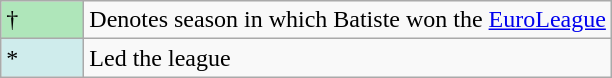<table class="wikitable">
<tr>
<td style="background:#AFE6BA; width:3em;">†</td>
<td>Denotes season in which Batiste won the <a href='#'>EuroLeague</a></td>
</tr>
<tr>
<td style="background:#CFECEC; width:1em">*</td>
<td>Led the league</td>
</tr>
</table>
